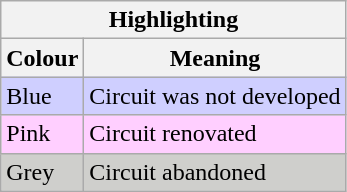<table class="wikitable">
<tr>
<th colspan="2">Highlighting</th>
</tr>
<tr>
<th>Colour</th>
<th>Meaning</th>
</tr>
<tr>
<td style="background:#CFCFFF;">Blue</td>
<td style="background:#CFCFFF;">Circuit was not developed</td>
</tr>
<tr>
<td style="background:#FFCFFF;">Pink</td>
<td style="background:#FFCFFF;">Circuit renovated</td>
</tr>
<tr>
<td style="background:#CFCFCC;">Grey</td>
<td style="background:#CFCFCC;">Circuit abandoned</td>
</tr>
</table>
